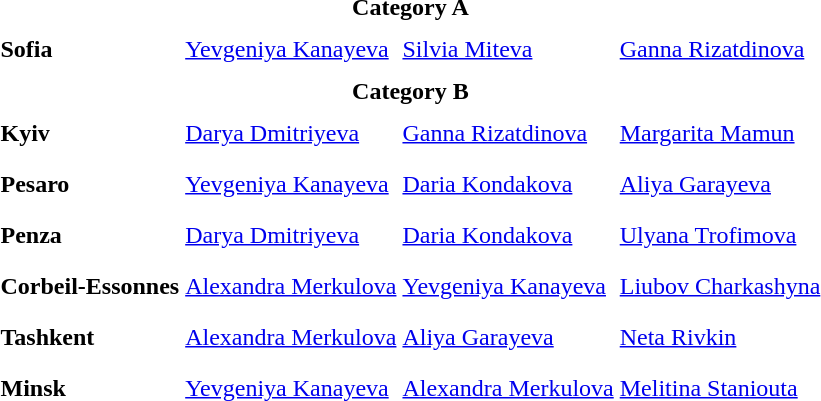<table>
<tr>
<td colspan="4" style="text-align:center;"><strong>Category A</strong></td>
</tr>
<tr>
<th scope=row style="text-align:left">Sofia </th>
<td style="height:30px;"> <a href='#'>Yevgeniya Kanayeva</a></td>
<td style="height:30px;"> <a href='#'>Silvia Miteva</a></td>
<td style="height:30px;"> <a href='#'>Ganna Rizatdinova</a></td>
</tr>
<tr>
<td colspan="4" style="text-align:center;"><strong>Category B</strong></td>
</tr>
<tr>
<th scope=row style="text-align:left">Kyiv </th>
<td style="height:30px;"> <a href='#'>Darya Dmitriyeva</a></td>
<td style="height:30px;"> <a href='#'>Ganna Rizatdinova</a></td>
<td style="height:30px;"> <a href='#'>Margarita Mamun</a></td>
</tr>
<tr>
<th scope=row style="text-align:left">Pesaro </th>
<td style="height:30px;"> <a href='#'>Yevgeniya Kanayeva</a></td>
<td style="height:30px;"> <a href='#'>Daria Kondakova</a></td>
<td style="height:30px;"> <a href='#'>Aliya Garayeva</a></td>
</tr>
<tr>
<th scope=row style="text-align:left">Penza </th>
<td style="height:30px;"> <a href='#'>Darya Dmitriyeva</a></td>
<td style="height:30px;"> <a href='#'>Daria Kondakova</a></td>
<td style="height:30px;"> <a href='#'>Ulyana Trofimova</a></td>
</tr>
<tr>
<th scope=row style="text-align:left">Corbeil-Essonnes </th>
<td style="height:30px;"> <a href='#'>Alexandra Merkulova</a></td>
<td style="height:30px;"> <a href='#'>Yevgeniya Kanayeva</a></td>
<td style="height:30px;"> <a href='#'>Liubov Charkashyna</a></td>
</tr>
<tr>
<th scope=row style="text-align:left">Tashkent </th>
<td style="height:30px;"> <a href='#'>Alexandra Merkulova</a></td>
<td style="height:30px;"> <a href='#'>Aliya Garayeva</a></td>
<td style="height:30px;"> <a href='#'>Neta Rivkin</a></td>
</tr>
<tr>
<th scope=row style="text-align:left">Minsk </th>
<td style="height:30px;"> <a href='#'>Yevgeniya Kanayeva</a></td>
<td style="height:30px;"> <a href='#'>Alexandra Merkulova</a></td>
<td style="height:30px;"> <a href='#'>Melitina Staniouta</a></td>
</tr>
</table>
